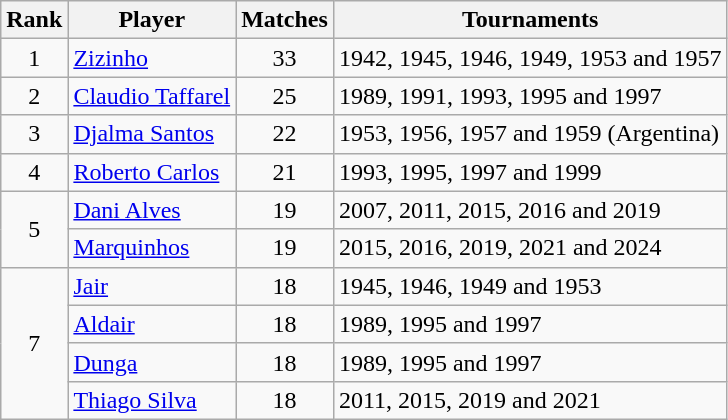<table class="wikitable" style="text-align: left;">
<tr>
<th>Rank</th>
<th>Player</th>
<th>Matches</th>
<th>Tournaments</th>
</tr>
<tr>
<td align=center>1</td>
<td><a href='#'>Zizinho</a></td>
<td align=center>33</td>
<td>1942, 1945, 1946, 1949, 1953 and 1957</td>
</tr>
<tr>
<td align=center>2</td>
<td><a href='#'>Claudio Taffarel</a></td>
<td align=center>25</td>
<td>1989, 1991, 1993, 1995 and 1997</td>
</tr>
<tr>
<td align=center>3</td>
<td><a href='#'>Djalma Santos</a></td>
<td align=center>22</td>
<td>1953, 1956, 1957 and 1959 (Argentina)</td>
</tr>
<tr>
<td align=center>4</td>
<td><a href='#'>Roberto Carlos</a></td>
<td align=center>21</td>
<td>1993, 1995, 1997 and 1999</td>
</tr>
<tr>
<td rowspan=2 align=center>5</td>
<td><a href='#'>Dani Alves</a></td>
<td align=center>19</td>
<td>2007, 2011, 2015, 2016 and 2019</td>
</tr>
<tr>
<td><a href='#'>Marquinhos</a></td>
<td align=center>19</td>
<td>2015, 2016, 2019, 2021 and 2024</td>
</tr>
<tr>
<td rowspan=4 align=center>7</td>
<td><a href='#'>Jair</a></td>
<td align=center>18</td>
<td>1945, 1946, 1949 and 1953</td>
</tr>
<tr>
<td><a href='#'>Aldair</a></td>
<td align=center>18</td>
<td>1989, 1995 and 1997</td>
</tr>
<tr>
<td><a href='#'>Dunga</a></td>
<td align=center>18</td>
<td>1989, 1995 and 1997</td>
</tr>
<tr>
<td><a href='#'>Thiago Silva</a></td>
<td align=center>18</td>
<td>2011, 2015, 2019 and 2021<br></td>
</tr>
</table>
